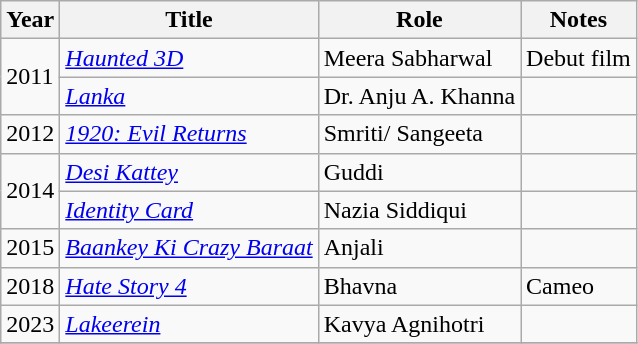<table class="wikitable sortable">
<tr>
<th>Year</th>
<th>Title</th>
<th>Role</th>
<th class="unsortable">Notes</th>
</tr>
<tr>
<td rowspan=2>2011</td>
<td><em><a href='#'>Haunted 3D</a></em></td>
<td>Meera Sabharwal</td>
<td>Debut film</td>
</tr>
<tr>
<td><em><a href='#'>Lanka</a></em></td>
<td>Dr. Anju A. Khanna</td>
<td></td>
</tr>
<tr>
<td>2012</td>
<td><em><a href='#'>1920: Evil Returns</a></em></td>
<td>Smriti/ Sangeeta</td>
<td></td>
</tr>
<tr>
<td rowspan=2>2014</td>
<td><em><a href='#'>Desi Kattey</a></em></td>
<td>Guddi</td>
<td></td>
</tr>
<tr>
<td><em><a href='#'>Identity Card</a></em></td>
<td>Nazia Siddiqui</td>
<td></td>
</tr>
<tr>
<td>2015</td>
<td><em><a href='#'>Baankey Ki Crazy Baraat</a></em></td>
<td>Anjali</td>
<td></td>
</tr>
<tr>
<td>2018</td>
<td><em><a href='#'>Hate Story 4</a></em></td>
<td>Bhavna</td>
<td>Cameo</td>
</tr>
<tr>
<td>2023</td>
<td><em><a href='#'>Lakeerein</a></em></td>
<td>Kavya Agnihotri</td>
<td></td>
</tr>
<tr>
</tr>
</table>
